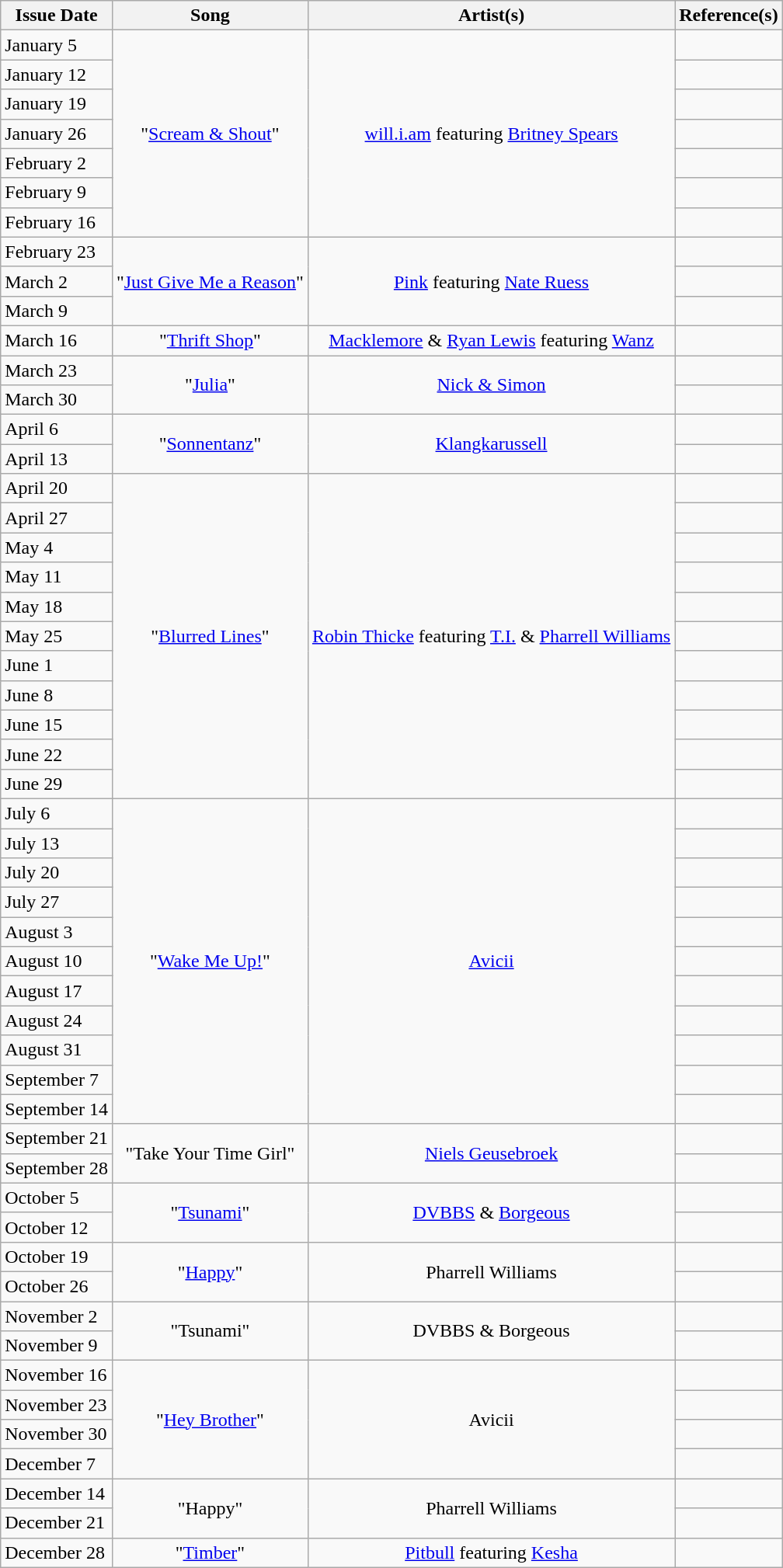<table class="wikitable">
<tr>
<th style="text-align: center;">Issue Date</th>
<th style="text-align: center;">Song</th>
<th style="text-align: center;">Artist(s)</th>
<th style="text-align: center;">Reference(s)</th>
</tr>
<tr>
<td>January 5</td>
<td style="text-align: center;" rowspan="7">"<a href='#'>Scream & Shout</a>"</td>
<td style="text-align: center;" rowspan="7"><a href='#'>will.i.am</a> featuring <a href='#'>Britney Spears</a></td>
<td style="text-align: center;"></td>
</tr>
<tr>
<td>January 12</td>
<td style="text-align: center;"></td>
</tr>
<tr>
<td>January 19</td>
<td style="text-align: center;"></td>
</tr>
<tr>
<td>January 26</td>
<td style="text-align: center;"></td>
</tr>
<tr>
<td>February 2</td>
<td style="text-align: center;"></td>
</tr>
<tr>
<td>February 9</td>
<td style="text-align: center;"></td>
</tr>
<tr>
<td>February 16</td>
<td style="text-align: center;"></td>
</tr>
<tr>
<td>February 23</td>
<td style="text-align: center;" rowspan="3">"<a href='#'>Just Give Me a Reason</a>"</td>
<td style="text-align: center;" rowspan="3"><a href='#'>Pink</a> featuring <a href='#'>Nate Ruess</a></td>
<td style="text-align: center;"></td>
</tr>
<tr>
<td>March 2</td>
<td style="text-align: center;"></td>
</tr>
<tr>
<td>March 9</td>
<td style="text-align: center;"></td>
</tr>
<tr>
<td>March 16</td>
<td style="text-align:center;">"<a href='#'>Thrift Shop</a>"</td>
<td style="text-align:center;"><a href='#'>Macklemore</a> & <a href='#'>Ryan Lewis</a> featuring <a href='#'>Wanz</a></td>
<td style="text-align: center;"></td>
</tr>
<tr>
<td>March 23</td>
<td style="text-align: center;" rowspan="2">"<a href='#'>Julia</a>"</td>
<td style="text-align: center;" rowspan="2"><a href='#'>Nick & Simon</a></td>
<td style="text-align: center;"></td>
</tr>
<tr>
<td>March 30</td>
<td style="text-align: center;"></td>
</tr>
<tr>
<td>April 6</td>
<td style="text-align: center;" rowspan="2">"<a href='#'>Sonnentanz</a>"</td>
<td style="text-align: center;" rowspan="2"><a href='#'>Klangkarussell</a></td>
<td style="text-align: center;"></td>
</tr>
<tr>
<td>April 13</td>
<td style="text-align: center;"></td>
</tr>
<tr>
<td>April 20</td>
<td style="text-align: center;" rowspan="11">"<a href='#'>Blurred Lines</a>"</td>
<td style="text-align: center;" rowspan="11"><a href='#'>Robin Thicke</a> featuring <a href='#'>T.I.</a> & <a href='#'>Pharrell Williams</a></td>
<td style="text-align: center;"></td>
</tr>
<tr>
<td>April 27</td>
<td style="text-align: center;"></td>
</tr>
<tr>
<td>May 4</td>
<td style="text-align: center;"></td>
</tr>
<tr>
<td>May 11</td>
<td style="text-align: center;"></td>
</tr>
<tr>
<td>May 18</td>
<td style="text-align: center;"></td>
</tr>
<tr>
<td>May 25</td>
<td style="text-align: center;"></td>
</tr>
<tr>
<td>June 1</td>
<td style="text-align: center;"></td>
</tr>
<tr>
<td>June 8</td>
<td style="text-align: center;"></td>
</tr>
<tr>
<td>June 15</td>
<td style="text-align: center;"></td>
</tr>
<tr>
<td>June 22</td>
<td style="text-align: center;"></td>
</tr>
<tr>
<td>June 29</td>
<td style="text-align: center;"></td>
</tr>
<tr>
<td>July 6</td>
<td style="text-align: center;" rowspan="11">"<a href='#'>Wake Me Up!</a>"</td>
<td style="text-align: center;" rowspan="11"><a href='#'>Avicii</a></td>
<td style="text-align: center;"></td>
</tr>
<tr>
<td>July 13</td>
<td style="text-align: center;"></td>
</tr>
<tr>
<td>July 20</td>
<td style="text-align: center;"></td>
</tr>
<tr>
<td>July 27</td>
<td style="text-align: center;"></td>
</tr>
<tr>
<td>August 3</td>
<td style="text-align: center;"></td>
</tr>
<tr>
<td>August 10</td>
<td style="text-align: center;"></td>
</tr>
<tr>
<td>August 17</td>
<td style="text-align: center;"></td>
</tr>
<tr>
<td>August 24</td>
<td style="text-align: center;"></td>
</tr>
<tr>
<td>August 31</td>
<td style="text-align: center;"></td>
</tr>
<tr>
<td>September 7</td>
<td style="text-align: center;"></td>
</tr>
<tr>
<td>September 14</td>
<td style="text-align: center;"></td>
</tr>
<tr>
<td>September 21</td>
<td style="text-align: center;" rowspan="2">"Take Your Time Girl"</td>
<td style="text-align: center;" rowspan="2"><a href='#'>Niels Geusebroek</a></td>
<td style="text-align: center;"></td>
</tr>
<tr>
<td>September 28</td>
<td style="text-align: center;"></td>
</tr>
<tr>
<td>October 5</td>
<td style="text-align: center;" rowspan="2">"<a href='#'>Tsunami</a>"</td>
<td style="text-align: center;" rowspan="2"><a href='#'>DVBBS</a> & <a href='#'>Borgeous</a></td>
<td style="text-align: center;"></td>
</tr>
<tr>
<td>October 12</td>
<td style="text-align: center;"></td>
</tr>
<tr>
<td>October 19</td>
<td style="text-align: center;" rowspan="2">"<a href='#'>Happy</a>"</td>
<td style="text-align: center;" rowspan="2">Pharrell Williams</td>
<td style="text-align: center;"></td>
</tr>
<tr>
<td>October 26</td>
<td style="text-align: center;"></td>
</tr>
<tr>
<td>November 2</td>
<td style="text-align: center;" rowspan="2">"Tsunami"</td>
<td style="text-align: center;" rowspan="2">DVBBS & Borgeous</td>
<td style="text-align: center;"></td>
</tr>
<tr>
<td>November 9</td>
<td style="text-align: center;"></td>
</tr>
<tr>
<td>November 16</td>
<td style="text-align: center;" rowspan="4">"<a href='#'>Hey Brother</a>"</td>
<td style="text-align: center;" rowspan="4">Avicii</td>
<td style="text-align: center;"></td>
</tr>
<tr>
<td>November 23</td>
<td style="text-align: center;"></td>
</tr>
<tr>
<td>November 30</td>
<td style="text-align: center;"></td>
</tr>
<tr>
<td>December 7</td>
<td style="text-align: center;"></td>
</tr>
<tr>
<td>December 14</td>
<td style="text-align: center;" rowspan="2">"Happy"</td>
<td style="text-align: center;" rowspan="2">Pharrell Williams</td>
<td style="text-align: center;"></td>
</tr>
<tr>
<td>December 21</td>
<td style="text-align: center;"></td>
</tr>
<tr>
<td>December 28</td>
<td style="text-align:center;">"<a href='#'>Timber</a>"</td>
<td style="text-align:center;"><a href='#'>Pitbull</a> featuring <a href='#'>Kesha</a></td>
<td style="text-align: center;"></td>
</tr>
</table>
